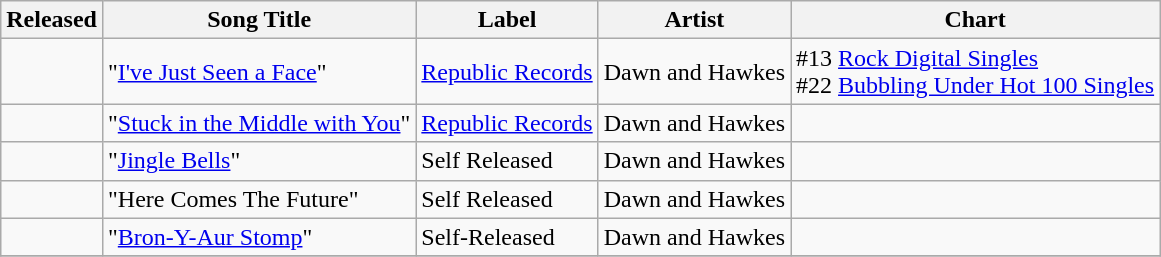<table class="wikitable">
<tr>
<th>Released</th>
<th><strong>Song Title</strong></th>
<th>Label</th>
<th><strong>Artist</strong></th>
<th>Chart</th>
</tr>
<tr>
<td></td>
<td>"<a href='#'>I've Just Seen a Face</a>"</td>
<td><a href='#'>Republic Records</a></td>
<td>Dawn and Hawkes</td>
<td>#13 <a href='#'>Rock Digital Singles</a> <br>#22 <a href='#'>Bubbling Under Hot 100 Singles</a></td>
</tr>
<tr>
<td></td>
<td>"<a href='#'>Stuck in the Middle with You</a>"</td>
<td><a href='#'>Republic Records</a></td>
<td>Dawn and Hawkes</td>
<td></td>
</tr>
<tr>
<td></td>
<td>"<a href='#'>Jingle Bells</a>"</td>
<td>Self Released</td>
<td>Dawn and Hawkes</td>
<td></td>
</tr>
<tr>
<td></td>
<td>"Here Comes The Future"</td>
<td>Self Released</td>
<td>Dawn and Hawkes</td>
<td></td>
</tr>
<tr>
<td></td>
<td>"<a href='#'>Bron-Y-Aur Stomp</a>"</td>
<td>Self-Released</td>
<td>Dawn and Hawkes</td>
<td></td>
</tr>
<tr>
</tr>
</table>
